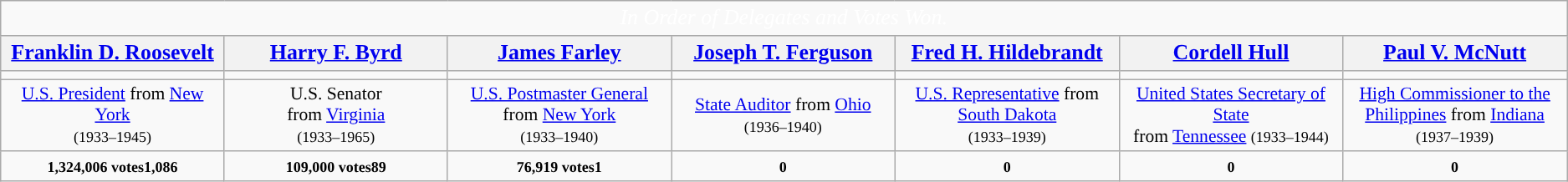<table class="wikitable mw-collapsible mw-collapsed" style="font-size:90%;">
<tr>
<td colspan="11" style="text-align:center; width:700px; font-size:120%; color:white; background:"><em>In Order of Delegates and Votes Won.</em></td>
</tr>
<tr style="text-align:center">
<th scope="col" style="width:10em; font-size:120%;"><a href='#'>Franklin D. Roosevelt</a></th>
<th scope="col" style="width:10em; font-size:120%;"><strong><a href='#'>Harry F. Byrd</a></strong></th>
<th scope="col" style="width:10em; font-size:120%;"><a href='#'>James Farley</a></th>
<th scope="col" style="width:10em; font-size:120%;"><strong><a href='#'>Joseph T. Ferguson</a></strong></th>
<th scope="col" style="width:10em; font-size:120%;"><strong><a href='#'>Fred H. Hildebrandt</a></strong></th>
<th scope="col" style="width:10em; font-size:120%;"><strong><a href='#'>Cordell Hull</a></strong></th>
<th scope="col" style="width:10em; font-size:120%;"><strong><a href='#'>Paul V. McNutt</a></strong></th>
</tr>
<tr style="text-align:center">
<td></td>
<td></td>
<td></td>
<td></td>
<td></td>
<td></td>
<td></td>
</tr>
<tr style="text-align:center">
<td><a href='#'>U.S. President</a> from <a href='#'>New York</a><br><small>(1933–1945)</small></td>
<td>U.S. Senator<br>from <a href='#'>Virginia</a><br><small>(1933–1965)</small></td>
<td><a href='#'>U.S. Postmaster General</a> from <a href='#'>New York</a><br><small>(1933–1940)</small></td>
<td><a href='#'>State Auditor</a> from <a href='#'>Ohio</a><br><small>(1936–1940)</small></td>
<td><a href='#'>U.S. Representative</a> from <a href='#'>South Dakota</a><br><small>(1933–1939)</small></td>
<td><a href='#'>United States Secretary of State</a><br>from <a href='#'>Tennessee</a>
<small>(1933–</small><small>1944)</small></td>
<td><a href='#'>High Commissioner to the Philippines</a> from <a href='#'>Indiana</a><br><small>(1937–1939)</small></td>
</tr>
<tr style="text-align:center">
<td><small><strong>1,3</strong></small><small><strong>24,006 votes</strong></small><small><strong>1,086 </strong></small></td>
<td><small><strong>109,000 votes</strong></small><small><strong>89 </strong></small></td>
<td><small><strong>76,919 votes</strong></small><small><strong>1 </strong></small></td>
<td><small><strong>0 </strong></small></td>
<td><small><strong>0 </strong></small></td>
<td><small><strong>0 </strong></small></td>
<td><small><strong>0 </strong></small></td>
</tr>
</table>
